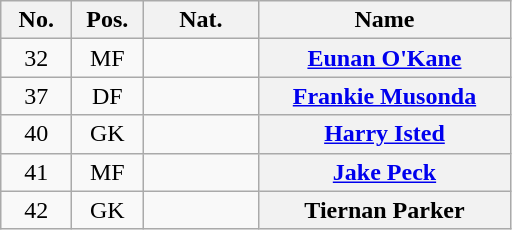<table class="wikitable plainrowheaders" style=text-align:center>
<tr>
<th width=40>No.</th>
<th width=40>Pos.</th>
<th width=70>Nat.</th>
<th width=160 scope=col>Name</th>
</tr>
<tr>
<td>32</td>
<td>MF</td>
<td align=left></td>
<th scope=row><a href='#'>Eunan O'Kane</a></th>
</tr>
<tr>
<td>37</td>
<td>DF</td>
<td align=left></td>
<th scope=row><a href='#'>Frankie Musonda</a></th>
</tr>
<tr>
<td>40</td>
<td>GK</td>
<td align=left></td>
<th scope=row><a href='#'>Harry Isted</a></th>
</tr>
<tr>
<td>41</td>
<td>MF</td>
<td align=left></td>
<th scope=row><a href='#'>Jake Peck</a></th>
</tr>
<tr>
<td>42</td>
<td>GK</td>
<td align=left></td>
<th scope=row>Tiernan Parker</th>
</tr>
</table>
